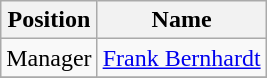<table class="wikitable" style="text-align:left;">
<tr>
<th>Position</th>
<th>Name</th>
</tr>
<tr>
<td>Manager</td>
<td> <a href='#'>Frank Bernhardt</a></td>
</tr>
<tr>
</tr>
</table>
